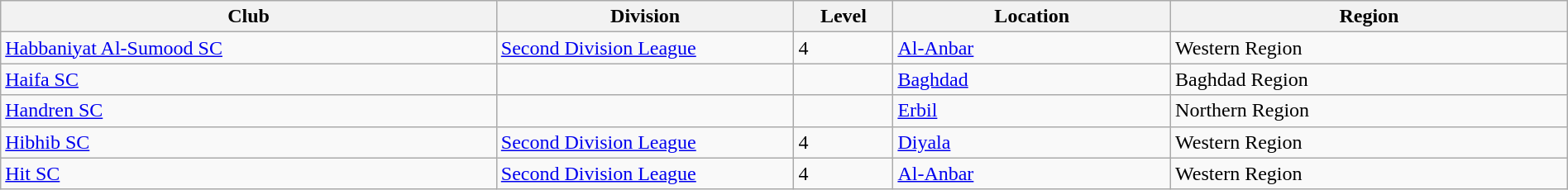<table class="wikitable sortable" width=100% style="font-size:100%">
<tr>
<th width=25%>Club</th>
<th width=15%>Division</th>
<th width=5%>Level</th>
<th width=14%>Location</th>
<th width=20%>Region</th>
</tr>
<tr>
<td><a href='#'>Habbaniyat Al-Sumood SC</a></td>
<td><a href='#'>Second Division League</a></td>
<td>4</td>
<td><a href='#'>Al-Anbar</a></td>
<td>Western Region</td>
</tr>
<tr>
<td><a href='#'>Haifa SC</a></td>
<td></td>
<td></td>
<td><a href='#'>Baghdad</a></td>
<td>Baghdad Region</td>
</tr>
<tr>
<td><a href='#'>Handren SC</a></td>
<td></td>
<td></td>
<td><a href='#'>Erbil</a></td>
<td>Northern Region</td>
</tr>
<tr>
<td><a href='#'>Hibhib SC</a></td>
<td><a href='#'>Second Division League</a></td>
<td>4</td>
<td><a href='#'>Diyala</a></td>
<td>Western Region</td>
</tr>
<tr>
<td><a href='#'>Hit SC</a></td>
<td><a href='#'>Second Division League</a></td>
<td>4</td>
<td><a href='#'>Al-Anbar</a></td>
<td>Western Region</td>
</tr>
</table>
